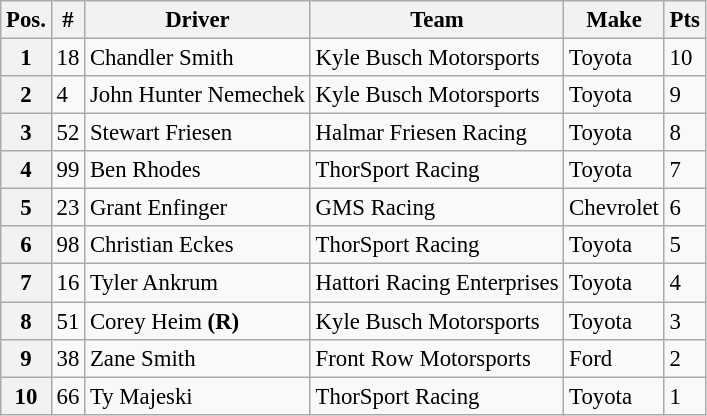<table class="wikitable" style="font-size:95%">
<tr>
<th>Pos.</th>
<th>#</th>
<th>Driver</th>
<th>Team</th>
<th>Make</th>
<th>Pts</th>
</tr>
<tr>
<th>1</th>
<td>18</td>
<td>Chandler Smith</td>
<td>Kyle Busch Motorsports</td>
<td>Toyota</td>
<td>10</td>
</tr>
<tr>
<th>2</th>
<td>4</td>
<td>John Hunter Nemechek</td>
<td>Kyle Busch Motorsports</td>
<td>Toyota</td>
<td>9</td>
</tr>
<tr>
<th>3</th>
<td>52</td>
<td>Stewart Friesen</td>
<td>Halmar Friesen Racing</td>
<td>Toyota</td>
<td>8</td>
</tr>
<tr>
<th>4</th>
<td>99</td>
<td>Ben Rhodes</td>
<td>ThorSport Racing</td>
<td>Toyota</td>
<td>7</td>
</tr>
<tr>
<th>5</th>
<td>23</td>
<td>Grant Enfinger</td>
<td>GMS Racing</td>
<td>Chevrolet</td>
<td>6</td>
</tr>
<tr>
<th>6</th>
<td>98</td>
<td>Christian Eckes</td>
<td>ThorSport Racing</td>
<td>Toyota</td>
<td>5</td>
</tr>
<tr>
<th>7</th>
<td>16</td>
<td>Tyler Ankrum</td>
<td>Hattori Racing Enterprises</td>
<td>Toyota</td>
<td>4</td>
</tr>
<tr>
<th>8</th>
<td>51</td>
<td>Corey Heim <strong>(R)</strong></td>
<td>Kyle Busch Motorsports</td>
<td>Toyota</td>
<td>3</td>
</tr>
<tr>
<th>9</th>
<td>38</td>
<td>Zane Smith</td>
<td>Front Row Motorsports</td>
<td>Ford</td>
<td>2</td>
</tr>
<tr>
<th>10</th>
<td>66</td>
<td>Ty Majeski</td>
<td>ThorSport Racing</td>
<td>Toyota</td>
<td>1</td>
</tr>
</table>
